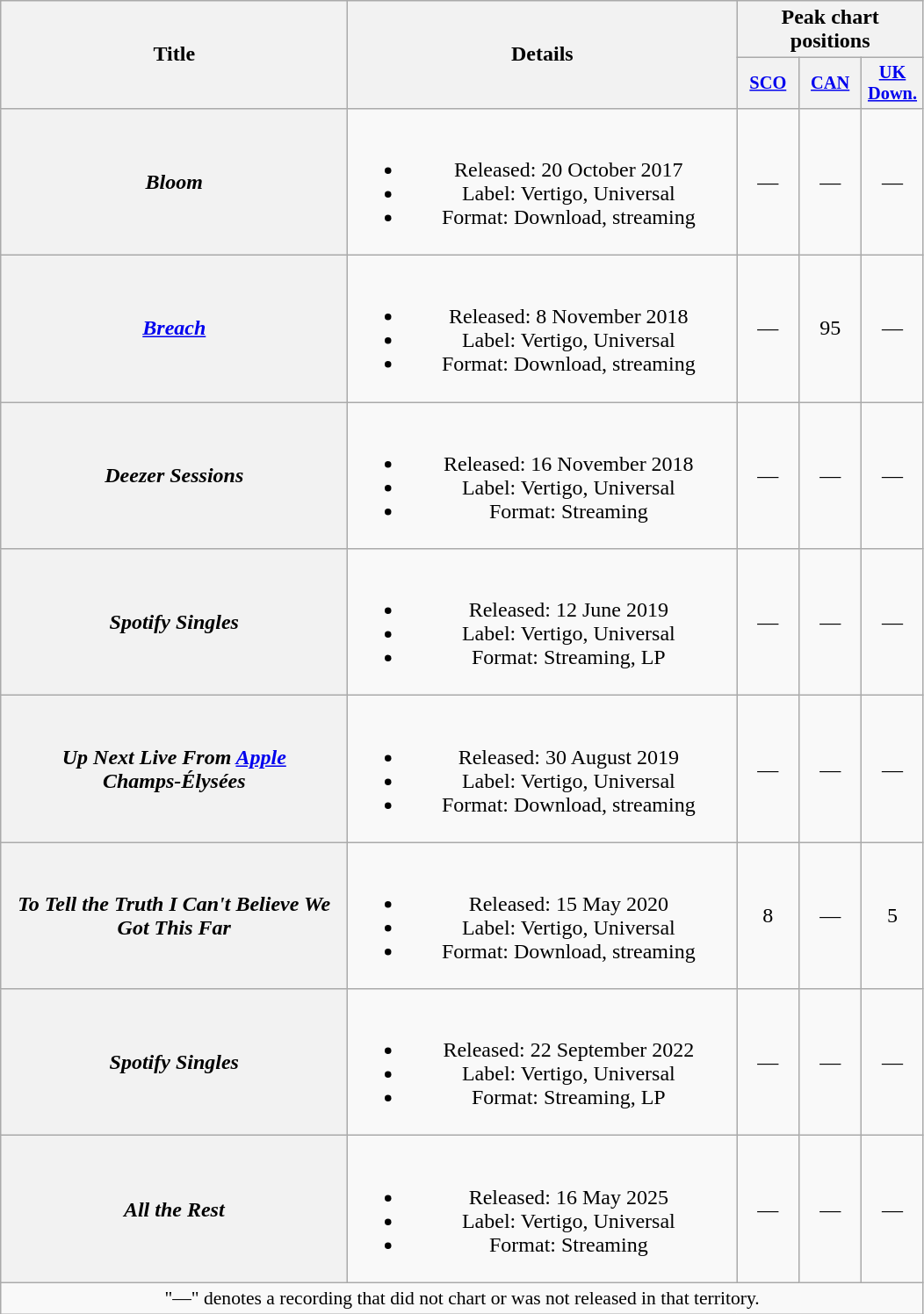<table class="wikitable plainrowheaders" style="text-align:center;">
<tr>
<th scope="col" rowspan="2" style="width:16em;">Title</th>
<th scope="col" rowspan="2" style="width:18em;">Details</th>
<th scope="col" colspan="3">Peak chart positions</th>
</tr>
<tr>
<th scope="col" style="width:3em;font-size:85%;"><a href='#'>SCO</a><br></th>
<th scope="col" style="width:3em;font-size:85%;"><a href='#'>CAN</a><br></th>
<th scope="col" style="width:3em;font-size:85%;"><a href='#'>UK<br>Down.</a><br></th>
</tr>
<tr>
<th scope="row"><em>Bloom</em></th>
<td><br><ul><li>Released: 20 October 2017</li><li>Label: Vertigo, Universal</li><li>Format: Download, streaming</li></ul></td>
<td>—</td>
<td>—</td>
<td>—</td>
</tr>
<tr>
<th scope="row"><em><a href='#'>Breach</a></em></th>
<td><br><ul><li>Released: 8 November 2018</li><li>Label: Vertigo, Universal</li><li>Format: Download, streaming</li></ul></td>
<td>—</td>
<td>95</td>
<td>—</td>
</tr>
<tr>
<th scope="row"><em>Deezer Sessions</em></th>
<td><br><ul><li>Released: 16 November 2018</li><li>Label: Vertigo, Universal</li><li>Format: Streaming</li></ul></td>
<td>—</td>
<td>—</td>
<td>—</td>
</tr>
<tr>
<th scope="row"><em>Spotify Singles</em></th>
<td><br><ul><li>Released: 12 June 2019</li><li>Label: Vertigo, Universal</li><li>Format: Streaming, LP</li></ul></td>
<td>—</td>
<td>—</td>
<td>—</td>
</tr>
<tr>
<th scope="row"><em>Up Next Live From <a href='#'>Apple</a><br>Champs-Élysées</em></th>
<td><br><ul><li>Released: 30 August 2019</li><li>Label: Vertigo, Universal</li><li>Format: Download, streaming</li></ul></td>
<td>—</td>
<td>—</td>
<td>—</td>
</tr>
<tr>
<th scope="row"><em>To Tell the Truth I Can't Believe We Got This Far</em></th>
<td><br><ul><li>Released: 15 May 2020</li><li>Label: Vertigo, Universal</li><li>Format: Download, streaming</li></ul></td>
<td>8</td>
<td>—</td>
<td>5</td>
</tr>
<tr>
<th scope="row"><em>Spotify Singles</em></th>
<td><br><ul><li>Released: 22 September 2022</li><li>Label: Vertigo, Universal</li><li>Format: Streaming, LP</li></ul></td>
<td>—</td>
<td>—</td>
<td>—</td>
</tr>
<tr>
<th scope="row"><em>All the Rest</em></th>
<td><br><ul><li>Released: 16 May 2025</li><li>Label: Vertigo, Universal</li><li>Format: Streaming</li></ul></td>
<td>—</td>
<td>—</td>
<td>—</td>
</tr>
<tr>
<td colspan="15" style="font-size:90%">"—" denotes a recording that did not chart or was not released in that territory.</td>
</tr>
</table>
